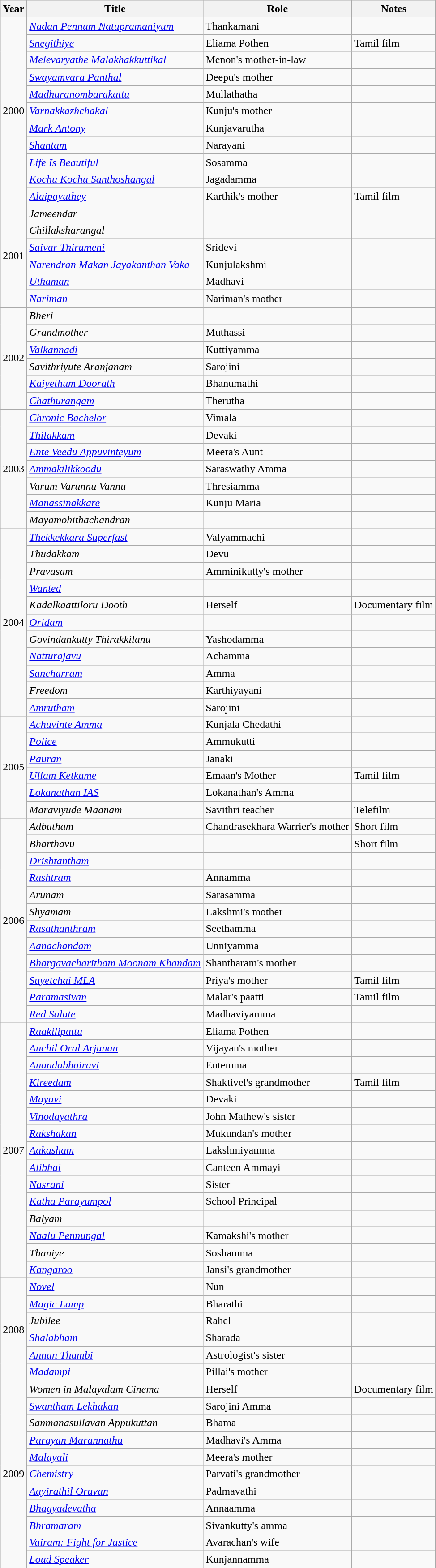<table class="wikitable sortable">
<tr>
<th>Year</th>
<th>Title</th>
<th>Role</th>
<th class="unsortable">Notes</th>
</tr>
<tr>
<td rowspan=11>2000</td>
<td><em><a href='#'>Nadan Pennum Natupramaniyum</a></em></td>
<td>Thankamani</td>
<td></td>
</tr>
<tr>
<td><em><a href='#'>Snegithiye</a></em></td>
<td>Eliama Pothen</td>
<td>Tamil film</td>
</tr>
<tr>
<td><em><a href='#'>Melevaryathe Malakhakkuttikal</a></em></td>
<td>Menon's mother-in-law</td>
<td></td>
</tr>
<tr>
<td><em><a href='#'>Swayamvara Panthal</a></em></td>
<td>Deepu's mother</td>
<td></td>
</tr>
<tr>
<td><em><a href='#'>Madhuranombarakattu</a></em></td>
<td>Mullathatha</td>
<td></td>
</tr>
<tr>
<td><em><a href='#'>Varnakkazhchakal</a></em></td>
<td>Kunju's mother</td>
<td></td>
</tr>
<tr>
<td><em><a href='#'>Mark Antony</a></em></td>
<td>Kunjavarutha</td>
<td></td>
</tr>
<tr>
<td><em><a href='#'>Shantam</a></em></td>
<td>Narayani</td>
<td></td>
</tr>
<tr>
<td><em><a href='#'>Life Is Beautiful</a></em></td>
<td>Sosamma</td>
<td></td>
</tr>
<tr>
<td><em><a href='#'>Kochu Kochu Santhoshangal</a></em></td>
<td>Jagadamma</td>
<td></td>
</tr>
<tr>
<td><em><a href='#'>Alaipayuthey</a></em></td>
<td>Karthik's mother</td>
<td>Tamil film</td>
</tr>
<tr>
<td rowspan=6>2001</td>
<td><em>Jameendar</em></td>
<td></td>
<td></td>
</tr>
<tr>
<td><em>Chillaksharangal</em></td>
<td></td>
<td></td>
</tr>
<tr>
<td><em><a href='#'>Saivar Thirumeni</a></em></td>
<td>Sridevi</td>
<td></td>
</tr>
<tr>
<td><em><a href='#'>Narendran Makan Jayakanthan Vaka</a></em></td>
<td>Kunjulakshmi</td>
<td></td>
</tr>
<tr>
<td><em><a href='#'>Uthaman</a></em></td>
<td>Madhavi</td>
<td></td>
</tr>
<tr>
<td><em><a href='#'>Nariman</a></em></td>
<td>Nariman's mother</td>
<td></td>
</tr>
<tr>
<td rowspan=6>2002</td>
<td><em>Bheri</em></td>
<td></td>
<td></td>
</tr>
<tr>
<td><em>Grandmother</em></td>
<td>Muthassi</td>
<td></td>
</tr>
<tr>
<td><em><a href='#'>Valkannadi</a></em></td>
<td>Kuttiyamma</td>
<td></td>
</tr>
<tr>
<td><em>Savithriyute Aranjanam</em></td>
<td>Sarojini</td>
<td></td>
</tr>
<tr>
<td><em><a href='#'>Kaiyethum Doorath</a></em></td>
<td>Bhanumathi</td>
<td></td>
</tr>
<tr>
<td><em><a href='#'>Chathurangam</a></em></td>
<td>Therutha</td>
<td></td>
</tr>
<tr>
<td rowspan=7>2003</td>
<td><em><a href='#'>Chronic Bachelor</a></em></td>
<td>Vimala</td>
<td></td>
</tr>
<tr>
<td><em><a href='#'>Thilakkam</a></em></td>
<td>Devaki</td>
<td></td>
</tr>
<tr>
<td><em><a href='#'>Ente Veedu Appuvinteyum</a></em></td>
<td>Meera's Aunt</td>
<td></td>
</tr>
<tr>
<td><em><a href='#'>Ammakilikkoodu</a></em></td>
<td>Saraswathy Amma</td>
<td></td>
</tr>
<tr>
<td><em>Varum Varunnu Vannu</em></td>
<td>Thresiamma</td>
<td></td>
</tr>
<tr>
<td><em><a href='#'>Manassinakkare</a></em></td>
<td>Kunju Maria</td>
<td></td>
</tr>
<tr>
<td><em>Mayamohithachandran</em></td>
<td></td>
<td></td>
</tr>
<tr>
<td rowspan=11>2004</td>
<td><em><a href='#'>Thekkekkara Superfast</a></em></td>
<td>Valyammachi</td>
<td></td>
</tr>
<tr>
<td><em>Thudakkam</em></td>
<td>Devu</td>
<td></td>
</tr>
<tr>
<td><em>Pravasam</em></td>
<td>Amminikutty's mother</td>
<td></td>
</tr>
<tr>
<td><em><a href='#'>Wanted</a></em></td>
<td></td>
<td></td>
</tr>
<tr>
<td><em>Kadalkaattiloru Dooth</em></td>
<td>Herself</td>
<td>Documentary film</td>
</tr>
<tr>
<td><em><a href='#'>Oridam</a></em></td>
<td></td>
<td></td>
</tr>
<tr>
<td><em>Govindankutty Thirakkilanu</em></td>
<td>Yashodamma</td>
<td></td>
</tr>
<tr>
<td><em><a href='#'>Natturajavu</a></em></td>
<td>Achamma</td>
<td></td>
</tr>
<tr>
<td><em><a href='#'>Sancharram</a></em></td>
<td>Amma</td>
<td></td>
</tr>
<tr>
<td><em>Freedom</em></td>
<td>Karthiyayani</td>
<td></td>
</tr>
<tr>
<td><em><a href='#'>Amrutham</a></em></td>
<td>Sarojini</td>
<td></td>
</tr>
<tr>
<td rowspan=6>2005</td>
<td><em><a href='#'>Achuvinte Amma</a></em></td>
<td>Kunjala Chedathi</td>
<td></td>
</tr>
<tr>
<td><em><a href='#'>Police</a></em></td>
<td>Ammukutti</td>
<td></td>
</tr>
<tr>
<td><em><a href='#'>Pauran</a></em></td>
<td>Janaki</td>
<td></td>
</tr>
<tr>
<td><em><a href='#'>Ullam Ketkume</a></em></td>
<td>Emaan's Mother</td>
<td>Tamil film</td>
</tr>
<tr>
<td><em><a href='#'>Lokanathan IAS</a></em></td>
<td>Lokanathan's Amma</td>
<td></td>
</tr>
<tr>
<td><em>Maraviyude Maanam</em></td>
<td>Savithri teacher</td>
<td>Telefilm</td>
</tr>
<tr>
<td rowspan=12>2006</td>
<td><em>Adbutham</em></td>
<td>Chandrasekhara Warrier's mother</td>
<td>Short film</td>
</tr>
<tr>
<td><em>Bharthavu</em></td>
<td></td>
<td>Short film</td>
</tr>
<tr>
<td><em><a href='#'>Drishtantham</a></em></td>
<td></td>
<td></td>
</tr>
<tr>
<td><em><a href='#'>Rashtram</a></em></td>
<td>Annamma</td>
<td></td>
</tr>
<tr>
<td><em>Arunam</em></td>
<td>Sarasamma</td>
<td></td>
</tr>
<tr>
<td><em>Shyamam</em></td>
<td>Lakshmi's mother</td>
<td></td>
</tr>
<tr>
<td><em><a href='#'>Rasathanthram</a></em></td>
<td>Seethamma</td>
<td></td>
</tr>
<tr>
<td><em><a href='#'>Aanachandam</a></em></td>
<td>Unniyamma</td>
<td></td>
</tr>
<tr>
<td><em><a href='#'>Bhargavacharitham Moonam Khandam</a></em></td>
<td>Shantharam's mother</td>
<td></td>
</tr>
<tr>
<td><em><a href='#'>Suyetchai MLA</a></em></td>
<td>Priya's mother</td>
<td>Tamil film</td>
</tr>
<tr>
<td><em><a href='#'>Paramasivan</a></em></td>
<td>Malar's paatti</td>
<td>Tamil film</td>
</tr>
<tr>
<td><em><a href='#'>Red Salute</a></em></td>
<td>Madhaviyamma</td>
<td></td>
</tr>
<tr>
<td rowspan=15>2007</td>
<td><em><a href='#'>Raakilipattu</a></em></td>
<td>Eliama Pothen</td>
<td></td>
</tr>
<tr>
<td><em><a href='#'>Anchil Oral Arjunan</a></em></td>
<td>Vijayan's mother</td>
<td></td>
</tr>
<tr>
<td><em><a href='#'>Anandabhairavi</a></em></td>
<td>Entemma</td>
<td></td>
</tr>
<tr>
<td><em><a href='#'>Kireedam</a></em></td>
<td>Shaktivel's grandmother</td>
<td>Tamil film</td>
</tr>
<tr>
<td><em><a href='#'>Mayavi</a></em></td>
<td>Devaki</td>
<td></td>
</tr>
<tr>
<td><em><a href='#'>Vinodayathra</a></em></td>
<td>John Mathew's sister</td>
<td></td>
</tr>
<tr>
<td><em><a href='#'>Rakshakan</a></em></td>
<td>Mukundan's mother</td>
<td></td>
</tr>
<tr>
<td><em><a href='#'>Aakasham</a></em></td>
<td>Lakshmiyamma</td>
<td></td>
</tr>
<tr>
<td><em><a href='#'>Alibhai</a></em></td>
<td>Canteen Ammayi</td>
<td></td>
</tr>
<tr>
<td><em><a href='#'>Nasrani</a></em></td>
<td>Sister</td>
<td></td>
</tr>
<tr>
<td><em><a href='#'>Katha Parayumpol</a></em></td>
<td>School Principal</td>
<td></td>
</tr>
<tr>
<td><em>Balyam</em></td>
<td></td>
<td></td>
</tr>
<tr>
<td><em><a href='#'>Naalu Pennungal</a></em></td>
<td>Kamakshi's mother</td>
<td></td>
</tr>
<tr>
<td><em>Thaniye</em></td>
<td>Soshamma</td>
<td></td>
</tr>
<tr>
<td><em><a href='#'>Kangaroo</a></em></td>
<td>Jansi's grandmother</td>
<td></td>
</tr>
<tr>
<td rowspan=6>2008</td>
<td><em><a href='#'>Novel</a></em></td>
<td>Nun</td>
<td></td>
</tr>
<tr>
<td><em><a href='#'>Magic Lamp</a></em></td>
<td>Bharathi</td>
<td></td>
</tr>
<tr>
<td><em> Jubilee </em></td>
<td>Rahel</td>
<td></td>
</tr>
<tr>
<td><em><a href='#'>Shalabham</a></em></td>
<td>Sharada</td>
<td></td>
</tr>
<tr>
<td><em><a href='#'>Annan Thambi</a></em></td>
<td>Astrologist's sister</td>
<td></td>
</tr>
<tr>
<td><em><a href='#'>Madampi</a></em></td>
<td>Pillai's mother</td>
<td></td>
</tr>
<tr>
<td rowspan=11>2009</td>
<td><em>Women in Malayalam Cinema</em></td>
<td>Herself</td>
<td>Documentary film</td>
</tr>
<tr>
<td><em><a href='#'>Swantham Lekhakan</a></em></td>
<td>Sarojini Amma</td>
<td></td>
</tr>
<tr>
<td><em>Sanmanasullavan Appukuttan</em></td>
<td>Bhama</td>
<td></td>
</tr>
<tr>
<td><em><a href='#'>Parayan Marannathu</a></em></td>
<td>Madhavi's Amma</td>
<td></td>
</tr>
<tr>
<td><em><a href='#'>Malayali</a></em></td>
<td>Meera's mother</td>
<td></td>
</tr>
<tr>
<td><em><a href='#'>Chemistry</a></em></td>
<td>Parvati's grandmother</td>
<td></td>
</tr>
<tr>
<td><em><a href='#'>Aayirathil Oruvan</a></em></td>
<td>Padmavathi</td>
<td></td>
</tr>
<tr>
<td><em><a href='#'>Bhagyadevatha</a></em></td>
<td>Annaamma</td>
<td></td>
</tr>
<tr>
<td><em><a href='#'>Bhramaram</a></em></td>
<td>Sivankutty's amma</td>
<td></td>
</tr>
<tr>
<td><em><a href='#'>Vairam: Fight for Justice</a></em></td>
<td>Avarachan's wife</td>
<td></td>
</tr>
<tr>
<td><em><a href='#'>Loud Speaker</a></em></td>
<td>Kunjannamma</td>
<td></td>
</tr>
<tr>
</tr>
</table>
